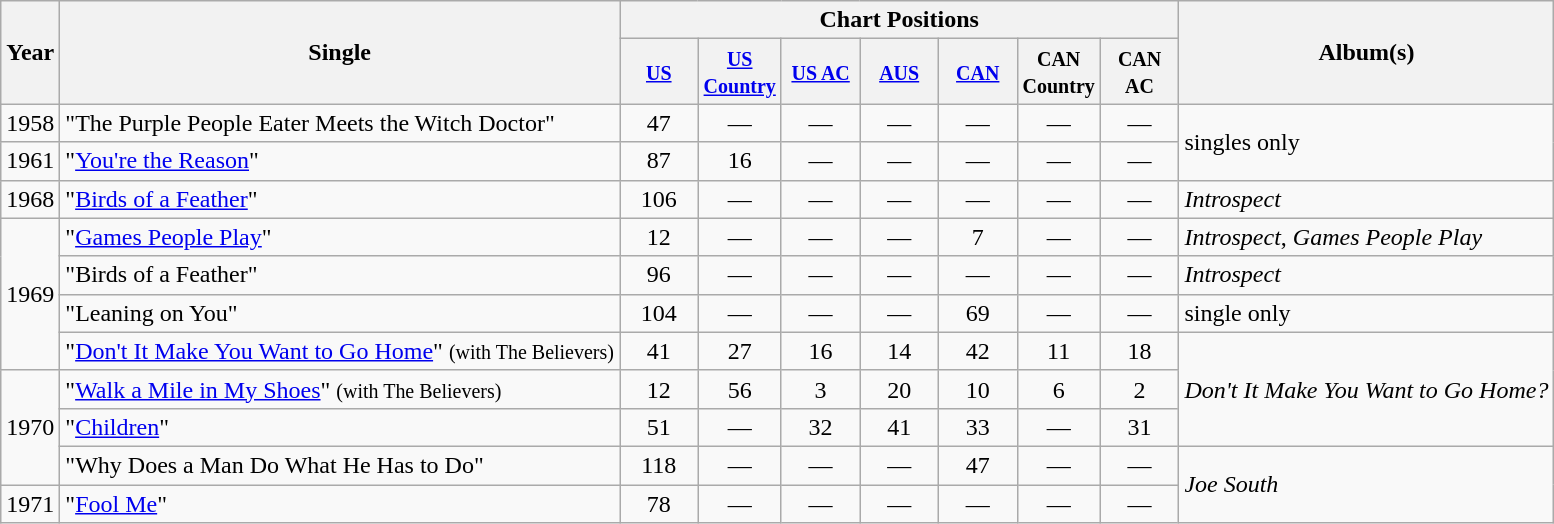<table class="wikitable">
<tr>
<th rowspan="2">Year</th>
<th rowspan="2">Single</th>
<th colspan="7">Chart Positions</th>
<th rowspan="2">Album(s)</th>
</tr>
<tr>
<th style="width:45px;"><small><a href='#'>US</a></small><br></th>
<th style="width:45px;"><small><a href='#'>US Country</a></small></th>
<th style="width:45px;"><small><a href='#'>US AC</a></small></th>
<th style="width:45px;"><small><a href='#'>AUS</a></small></th>
<th style="width:45px;"><small><a href='#'>CAN</a></small></th>
<th style="width:45px;"><small>CAN Country</small></th>
<th style="width:45px;"><small>CAN AC</small></th>
</tr>
<tr>
<td>1958</td>
<td>"The Purple People Eater Meets the Witch Doctor"</td>
<td style="text-align:center;">47</td>
<td style="text-align:center;">—</td>
<td style="text-align:center;">—</td>
<td style="text-align:center;">—</td>
<td style="text-align:center;">—</td>
<td style="text-align:center;">—</td>
<td style="text-align:center;">—</td>
<td rowspan="2">singles only</td>
</tr>
<tr>
<td>1961</td>
<td>"<a href='#'>You're the Reason</a>"</td>
<td style="text-align:center;">87</td>
<td style="text-align:center;">16</td>
<td style="text-align:center;">—</td>
<td style="text-align:center;">—</td>
<td style="text-align:center;">—</td>
<td style="text-align:center;">—</td>
<td style="text-align:center;">—</td>
</tr>
<tr>
<td>1968</td>
<td>"<a href='#'>Birds of a Feather</a>"</td>
<td style="text-align:center;">106</td>
<td style="text-align:center;">—</td>
<td style="text-align:center;">—</td>
<td style="text-align:center;">—</td>
<td style="text-align:center;">—</td>
<td style="text-align:center;">—</td>
<td style="text-align:center;">—</td>
<td><em>Introspect</em></td>
</tr>
<tr>
<td rowspan="4">1969</td>
<td>"<a href='#'>Games People Play</a>"</td>
<td style="text-align:center;">12</td>
<td style="text-align:center;">—</td>
<td style="text-align:center;">—</td>
<td style="text-align:center;">—</td>
<td style="text-align:center;">7</td>
<td style="text-align:center;">—</td>
<td style="text-align:center;">—</td>
<td><em>Introspect</em>, <em>Games People Play</em></td>
</tr>
<tr>
<td>"Birds of a Feather"</td>
<td style="text-align:center;">96</td>
<td style="text-align:center;">—</td>
<td style="text-align:center;">—</td>
<td style="text-align:center;">—</td>
<td style="text-align:center;">—</td>
<td style="text-align:center;">—</td>
<td style="text-align:center;">—</td>
<td><em>Introspect</em></td>
</tr>
<tr>
<td>"Leaning on You"</td>
<td style="text-align:center;">104</td>
<td style="text-align:center;">—</td>
<td style="text-align:center;">—</td>
<td style="text-align:center;">—</td>
<td style="text-align:center;">69</td>
<td style="text-align:center;">—</td>
<td style="text-align:center;">—</td>
<td>single only</td>
</tr>
<tr>
<td>"<a href='#'>Don't It Make You Want to Go Home</a>" <small>(with The Believers)</small></td>
<td style="text-align:center;">41</td>
<td style="text-align:center;">27</td>
<td style="text-align:center;">16</td>
<td style="text-align:center;">14</td>
<td style="text-align:center;">42</td>
<td style="text-align:center;">11</td>
<td style="text-align:center;">18</td>
<td rowspan="3"><em>Don't It Make You Want to Go Home?</em></td>
</tr>
<tr>
<td rowspan="3">1970</td>
<td>"<a href='#'>Walk a Mile in My Shoes</a>" <small>(with The Believers)</small></td>
<td style="text-align:center;">12</td>
<td style="text-align:center;">56</td>
<td style="text-align:center;">3</td>
<td style="text-align:center;">20</td>
<td style="text-align:center;">10</td>
<td style="text-align:center;">6</td>
<td style="text-align:center;">2</td>
</tr>
<tr>
<td>"<a href='#'>Children</a>"</td>
<td style="text-align:center;">51</td>
<td style="text-align:center;">—</td>
<td style="text-align:center;">32</td>
<td style="text-align:center;">41</td>
<td style="text-align:center;">33</td>
<td style="text-align:center;">—</td>
<td style="text-align:center;">31</td>
</tr>
<tr>
<td>"Why Does a Man Do What He Has to Do"</td>
<td style="text-align:center;">118</td>
<td style="text-align:center;">—</td>
<td style="text-align:center;">—</td>
<td style="text-align:center;">—</td>
<td style="text-align:center;">47</td>
<td style="text-align:center;">—</td>
<td style="text-align:center;">—</td>
<td rowspan="2"><em>Joe South</em></td>
</tr>
<tr>
<td>1971</td>
<td>"<a href='#'>Fool Me</a>"</td>
<td style="text-align:center;">78</td>
<td style="text-align:center;">—</td>
<td style="text-align:center;">—</td>
<td style="text-align:center;">—</td>
<td style="text-align:center;">—</td>
<td style="text-align:center;">—</td>
<td style="text-align:center;">—</td>
</tr>
</table>
